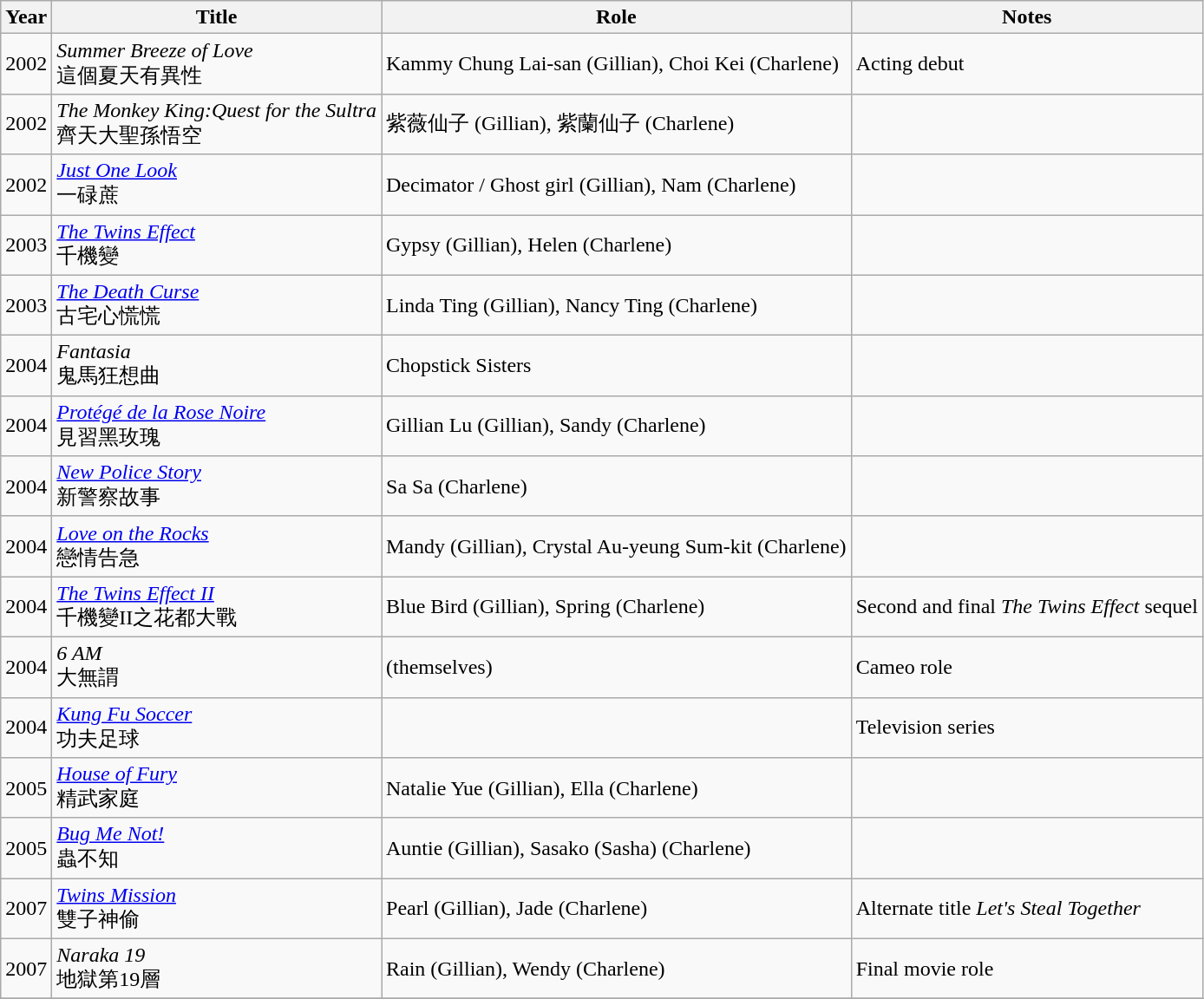<table class="wikitable sortable">
<tr>
<th>Year</th>
<th>Title</th>
<th>Role</th>
<th class="unsortable">Notes</th>
</tr>
<tr>
<td>2002</td>
<td><em>Summer Breeze of Love</em><br>這個夏天有異性</td>
<td>Kammy Chung Lai-san (Gillian), Choi Kei (Charlene)</td>
<td>Acting debut</td>
</tr>
<tr>
<td>2002</td>
<td><em>The Monkey King:Quest for the Sultra</em><br>齊天大聖孫悟空</td>
<td>紫薇仙子 (Gillian), 紫蘭仙子 (Charlene)</td>
<td></td>
</tr>
<tr>
<td>2002</td>
<td><em><a href='#'>Just One Look</a></em><br>一碌蔗</td>
<td>Decimator / Ghost girl (Gillian), Nam (Charlene)</td>
<td></td>
</tr>
<tr>
<td>2003</td>
<td><em><a href='#'>The Twins Effect</a></em><br>千機變</td>
<td>Gypsy (Gillian), Helen (Charlene)</td>
<td></td>
</tr>
<tr>
<td>2003</td>
<td><em><a href='#'>The Death Curse</a></em><br>古宅心慌慌</td>
<td>Linda Ting (Gillian), Nancy Ting (Charlene)</td>
<td></td>
</tr>
<tr>
<td>2004</td>
<td><em>Fantasia</em><br>鬼馬狂想曲</td>
<td>Chopstick Sisters</td>
<td></td>
</tr>
<tr>
<td>2004</td>
<td><em><a href='#'>Protégé de la Rose Noire</a></em><br>見習黑玫瑰</td>
<td>Gillian Lu (Gillian), Sandy (Charlene)</td>
<td></td>
</tr>
<tr>
<td>2004</td>
<td><em><a href='#'>New Police Story</a></em><br>新警察故事</td>
<td>Sa Sa (Charlene)</td>
<td></td>
</tr>
<tr>
<td>2004</td>
<td><em><a href='#'>Love on the Rocks</a></em><br>戀情告急</td>
<td>Mandy (Gillian), Crystal Au-yeung Sum-kit (Charlene)</td>
<td></td>
</tr>
<tr>
<td>2004</td>
<td><em><a href='#'>The Twins Effect II</a></em><br>千機變II之花都大戰</td>
<td>Blue Bird (Gillian), Spring (Charlene)</td>
<td>Second and final <em>The Twins Effect</em> sequel</td>
</tr>
<tr>
<td>2004</td>
<td><em>6 AM</em><br>大無謂</td>
<td>(themselves)</td>
<td>Cameo role</td>
</tr>
<tr>
<td>2004</td>
<td><em><a href='#'>Kung Fu Soccer</a></em><br>功夫足球</td>
<td></td>
<td>Television series</td>
</tr>
<tr>
<td>2005</td>
<td><em><a href='#'>House of Fury</a></em><br>精武家庭</td>
<td>Natalie Yue (Gillian), Ella (Charlene)</td>
<td></td>
</tr>
<tr>
<td>2005</td>
<td><em><a href='#'>Bug Me Not!</a></em><br>蟲不知</td>
<td>Auntie (Gillian), Sasako (Sasha) (Charlene)</td>
<td></td>
</tr>
<tr>
<td>2007</td>
<td><em><a href='#'>Twins Mission</a></em><br>雙子神偷</td>
<td>Pearl (Gillian), Jade (Charlene)</td>
<td>Alternate title <em>Let's Steal Together</em></td>
</tr>
<tr>
<td>2007</td>
<td><em>Naraka 19</em><br>地獄第19層</td>
<td>Rain (Gillian), Wendy (Charlene)</td>
<td>Final movie role</td>
</tr>
<tr>
</tr>
</table>
